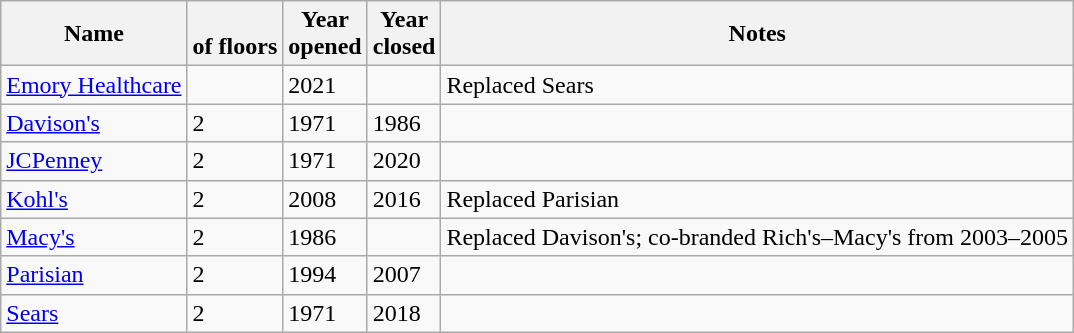<table class="wikitable sortable">
<tr>
<th>Name</th>
<th><br>of floors</th>
<th>Year<br>opened</th>
<th>Year<br>closed</th>
<th class="unsortable">Notes</th>
</tr>
<tr>
<td><a href='#'>Emory Healthcare</a></td>
<td></td>
<td>2021</td>
<td></td>
<td>Replaced Sears</td>
</tr>
<tr>
<td><a href='#'>Davison's</a></td>
<td>2</td>
<td>1971</td>
<td>1986</td>
<td></td>
</tr>
<tr>
<td><a href='#'>JCPenney</a></td>
<td>2</td>
<td>1971</td>
<td>2020</td>
<td></td>
</tr>
<tr>
<td><a href='#'>Kohl's</a></td>
<td>2</td>
<td>2008</td>
<td>2016</td>
<td>Replaced Parisian</td>
</tr>
<tr>
<td><a href='#'>Macy's</a></td>
<td>2</td>
<td>1986</td>
<td></td>
<td>Replaced Davison's; co-branded Rich's–Macy's from 2003–2005</td>
</tr>
<tr>
<td><a href='#'>Parisian</a></td>
<td>2</td>
<td>1994</td>
<td>2007</td>
<td></td>
</tr>
<tr>
<td><a href='#'>Sears</a></td>
<td>2</td>
<td>1971</td>
<td>2018</td>
<td></td>
</tr>
</table>
